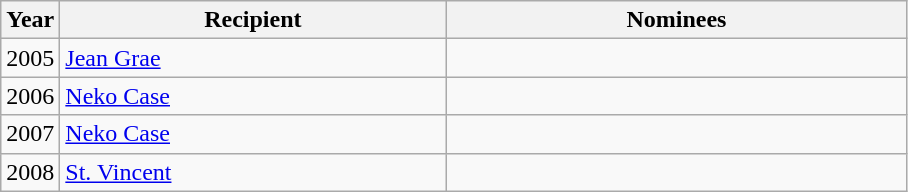<table class="wikitable sortable">
<tr>
<th>Year</th>
<th style="width:250px;">Recipient</th>
<th style="width:300px;" class="unsortable">Nominees</th>
</tr>
<tr>
<td>2005</td>
<td><a href='#'>Jean Grae</a></td>
<td></td>
</tr>
<tr>
<td>2006</td>
<td><a href='#'>Neko Case</a></td>
<td></td>
</tr>
<tr>
<td>2007</td>
<td><a href='#'>Neko Case</a></td>
<td></td>
</tr>
<tr>
<td>2008</td>
<td><a href='#'>St. Vincent</a></td>
<td></td>
</tr>
</table>
